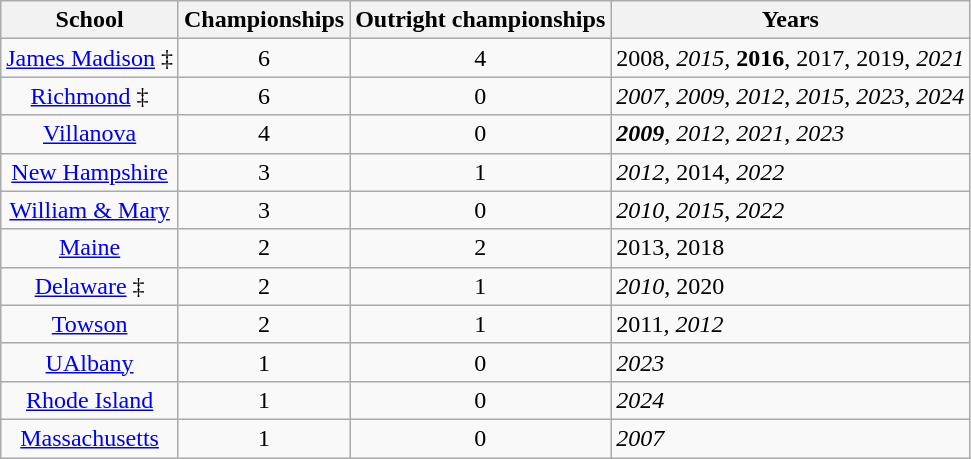<table class="wikitable sortable" style="text-align:center;">
<tr>
<th>School</th>
<th>Championships</th>
<th>Outright championships</th>
<th class=unsortable>Years</th>
</tr>
<tr>
<td><a href='#'>James Madison</a> ‡</td>
<td>6</td>
<td>4</td>
<td align="left">2008, <em>2015,</em> <strong>2016</strong>, 2017, 2019, <em>2021</em></td>
</tr>
<tr>
<td><a href='#'>Richmond</a> ‡</td>
<td>6</td>
<td>0</td>
<td align=left><em>2007</em>, <em>2009</em>, <em>2012</em>, <em>2015</em>, <em>2023</em>, <em>2024</em></td>
</tr>
<tr>
<td><a href='#'>Villanova</a></td>
<td>4</td>
<td>0</td>
<td align=left><strong><em>2009</em></strong>, <em>2012</em>, <em>2021</em>, <em>2023</em></td>
</tr>
<tr>
<td><a href='#'>New Hampshire</a></td>
<td>3</td>
<td>1</td>
<td align=left><em>2012</em>, 2014, <em>2022</em></td>
</tr>
<tr>
<td><a href='#'>William & Mary</a></td>
<td>3</td>
<td>0</td>
<td align=left><em>2010</em>, <em>2015</em>, <em>2022</em></td>
</tr>
<tr>
<td><a href='#'>Maine</a></td>
<td>2</td>
<td>2</td>
<td align=left>2013, 2018</td>
</tr>
<tr>
<td><a href='#'>Delaware</a> ‡</td>
<td>2</td>
<td>1</td>
<td align=left><em>2010</em>, 2020</td>
</tr>
<tr>
<td><a href='#'>Towson</a></td>
<td>2</td>
<td>1</td>
<td align=left>2011, <em>2012</em></td>
</tr>
<tr>
<td><a href='#'>UAlbany</a></td>
<td>1</td>
<td>0</td>
<td align=left><em>2023</em></td>
</tr>
<tr>
<td><a href='#'>Rhode Island</a></td>
<td>1</td>
<td>0</td>
<td align=left><em>2024</em></td>
</tr>
<tr>
<td><a href='#'>Massachusetts</a></td>
<td>1</td>
<td>0</td>
<td align=left><em>2007</em></td>
</tr>
</table>
